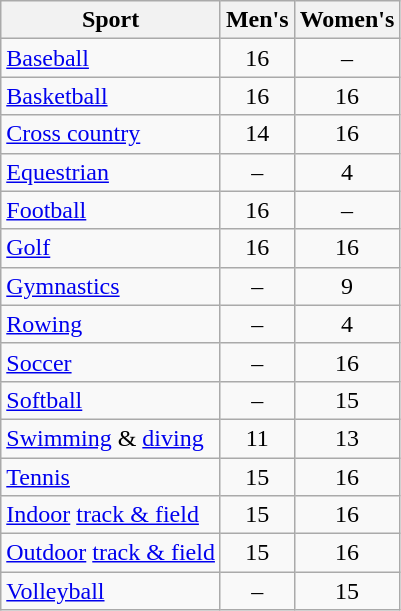<table class="wikitable" style=>
<tr>
<th>Sport</th>
<th>Men's</th>
<th>Women's</th>
</tr>
<tr>
<td><a href='#'>Baseball</a></td>
<td style="text-align: center;">16</td>
<td style="text-align: center;">–</td>
</tr>
<tr>
<td><a href='#'>Basketball</a></td>
<td style="text-align: center;">16</td>
<td style="text-align: center;">16</td>
</tr>
<tr>
<td><a href='#'>Cross country</a></td>
<td style="text-align: center;">14</td>
<td style="text-align: center;">16</td>
</tr>
<tr>
<td><a href='#'>Equestrian</a></td>
<td style="text-align: center;">–</td>
<td style="text-align: center;">4</td>
</tr>
<tr>
<td><a href='#'>Football</a></td>
<td style="text-align: center;">16</td>
<td style="text-align: center;">–</td>
</tr>
<tr>
<td><a href='#'>Golf</a></td>
<td style="text-align: center;">16</td>
<td style="text-align: center;">16</td>
</tr>
<tr>
<td><a href='#'>Gymnastics</a></td>
<td style="text-align: center;">–</td>
<td style="text-align: center;">9</td>
</tr>
<tr>
<td><a href='#'>Rowing</a></td>
<td style="text-align: center;">–</td>
<td style="text-align: center;">4</td>
</tr>
<tr>
<td><a href='#'>Soccer</a></td>
<td style="text-align: center;">–</td>
<td style="text-align: center;">16</td>
</tr>
<tr>
<td><a href='#'>Softball</a></td>
<td style="text-align: center;">–</td>
<td style="text-align: center;">15</td>
</tr>
<tr>
<td><a href='#'>Swimming</a> & <a href='#'>diving</a></td>
<td style="text-align: center;">11</td>
<td style="text-align: center;">13</td>
</tr>
<tr>
<td><a href='#'>Tennis</a></td>
<td style="text-align: center;">15</td>
<td style="text-align: center;">16</td>
</tr>
<tr>
<td><a href='#'>Indoor</a> <a href='#'>track & field</a></td>
<td style="text-align: center;">15</td>
<td style="text-align: center;">16</td>
</tr>
<tr>
<td><a href='#'>Outdoor</a> <a href='#'>track & field</a></td>
<td style="text-align: center;">15</td>
<td style="text-align: center;">16</td>
</tr>
<tr>
<td><a href='#'>Volleyball</a></td>
<td style="text-align: center;">–</td>
<td style="text-align: center;">15</td>
</tr>
</table>
